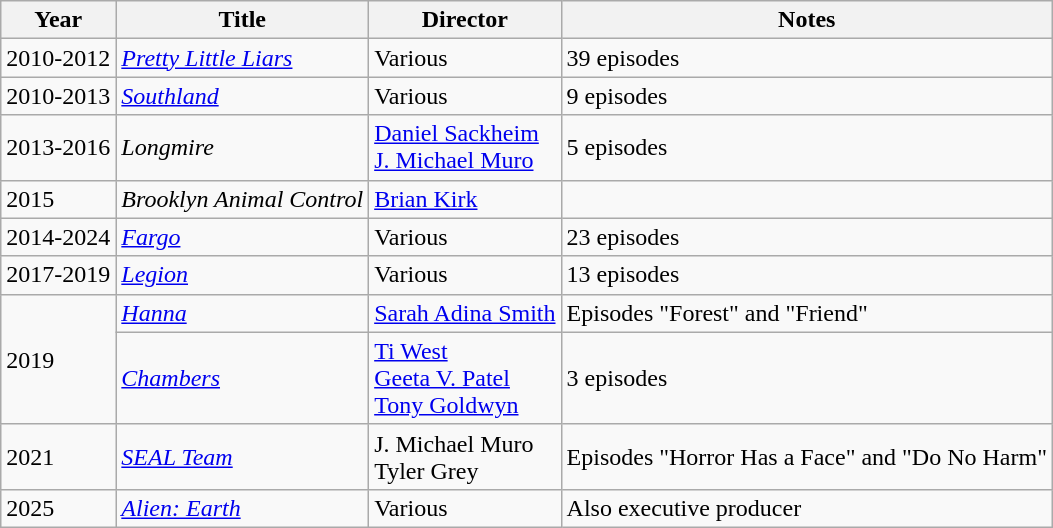<table class="wikitable">
<tr>
<th>Year</th>
<th>Title</th>
<th>Director</th>
<th>Notes</th>
</tr>
<tr>
<td>2010-2012</td>
<td><em><a href='#'>Pretty Little Liars</a></em></td>
<td>Various</td>
<td>39 episodes</td>
</tr>
<tr>
<td>2010-2013</td>
<td><em><a href='#'>Southland</a></em></td>
<td>Various</td>
<td>9 episodes</td>
</tr>
<tr>
<td>2013-2016</td>
<td><em>Longmire</em></td>
<td><a href='#'>Daniel Sackheim</a><br><a href='#'>J. Michael Muro</a></td>
<td>5 episodes</td>
</tr>
<tr>
<td>2015</td>
<td><em>Brooklyn Animal Control</em></td>
<td><a href='#'>Brian Kirk</a></td>
<td></td>
</tr>
<tr>
<td>2014-2024</td>
<td><em><a href='#'>Fargo</a></em></td>
<td>Various</td>
<td>23 episodes</td>
</tr>
<tr>
<td>2017-2019</td>
<td><em><a href='#'>Legion</a></em></td>
<td>Various</td>
<td>13 episodes</td>
</tr>
<tr>
<td rowspan=2>2019</td>
<td><em><a href='#'>Hanna</a></em></td>
<td><a href='#'>Sarah Adina Smith</a></td>
<td>Episodes "Forest" and "Friend"</td>
</tr>
<tr>
<td><em><a href='#'>Chambers</a></em></td>
<td><a href='#'>Ti West</a><br><a href='#'>Geeta V. Patel</a><br><a href='#'>Tony Goldwyn</a></td>
<td>3 episodes</td>
</tr>
<tr>
<td>2021</td>
<td><em><a href='#'>SEAL Team</a></em></td>
<td>J. Michael Muro<br>Tyler Grey</td>
<td>Episodes "Horror Has a Face" and "Do No Harm"</td>
</tr>
<tr>
<td>2025</td>
<td><em><a href='#'>Alien: Earth</a></em></td>
<td>Various</td>
<td>Also executive producer</td>
</tr>
</table>
